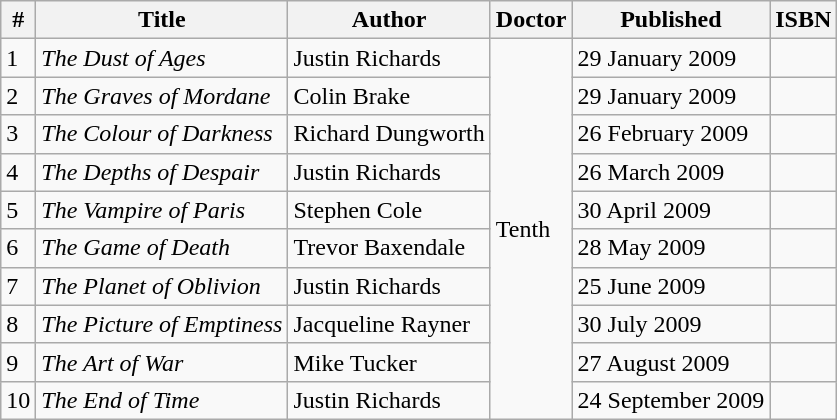<table class="wikitable">
<tr>
<th>#</th>
<th>Title</th>
<th>Author</th>
<th>Doctor</th>
<th>Published</th>
<th>ISBN</th>
</tr>
<tr>
<td>1</td>
<td><em>The Dust of Ages</em></td>
<td>Justin Richards</td>
<td rowspan="10">Tenth</td>
<td>29 January 2009</td>
<td></td>
</tr>
<tr>
<td>2</td>
<td><em>The Graves of Mordane</em></td>
<td>Colin Brake</td>
<td>29 January 2009</td>
<td></td>
</tr>
<tr>
<td>3</td>
<td><em>The Colour of Darkness</em></td>
<td>Richard Dungworth</td>
<td>26 February 2009</td>
<td></td>
</tr>
<tr>
<td>4</td>
<td><em>The Depths of Despair</em></td>
<td>Justin Richards</td>
<td>26 March 2009</td>
<td></td>
</tr>
<tr>
<td>5</td>
<td><em>The Vampire of Paris</em></td>
<td>Stephen Cole</td>
<td>30 April 2009</td>
<td></td>
</tr>
<tr>
<td>6</td>
<td><em>The Game of Death</em></td>
<td>Trevor Baxendale</td>
<td>28 May 2009</td>
<td></td>
</tr>
<tr>
<td>7</td>
<td><em>The Planet of Oblivion</em></td>
<td>Justin Richards</td>
<td>25 June 2009</td>
<td></td>
</tr>
<tr>
<td>8</td>
<td><em>The Picture of Emptiness</em></td>
<td>Jacqueline Rayner</td>
<td>30 July 2009</td>
<td></td>
</tr>
<tr>
<td>9</td>
<td><em>The Art of War</em></td>
<td>Mike Tucker</td>
<td>27 August 2009</td>
<td></td>
</tr>
<tr>
<td>10</td>
<td><em>The End of Time</em></td>
<td>Justin Richards</td>
<td>24 September 2009</td>
<td></td>
</tr>
</table>
